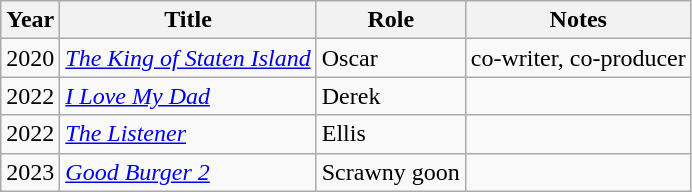<table class="wikitable sortable">
<tr>
<th>Year</th>
<th>Title</th>
<th>Role</th>
<th>Notes</th>
</tr>
<tr>
<td>2020</td>
<td><em><a href='#'>The King of Staten Island</a></em></td>
<td>Oscar</td>
<td>co-writer, co-producer</td>
</tr>
<tr>
<td>2022</td>
<td><em><a href='#'>I Love My Dad</a></em></td>
<td>Derek</td>
<td></td>
</tr>
<tr>
<td>2022</td>
<td><em><a href='#'>The Listener</a></em></td>
<td>Ellis</td>
<td></td>
</tr>
<tr>
<td>2023</td>
<td><em><a href='#'>Good Burger 2</a></em></td>
<td>Scrawny goon</td>
<td></td>
</tr>
</table>
